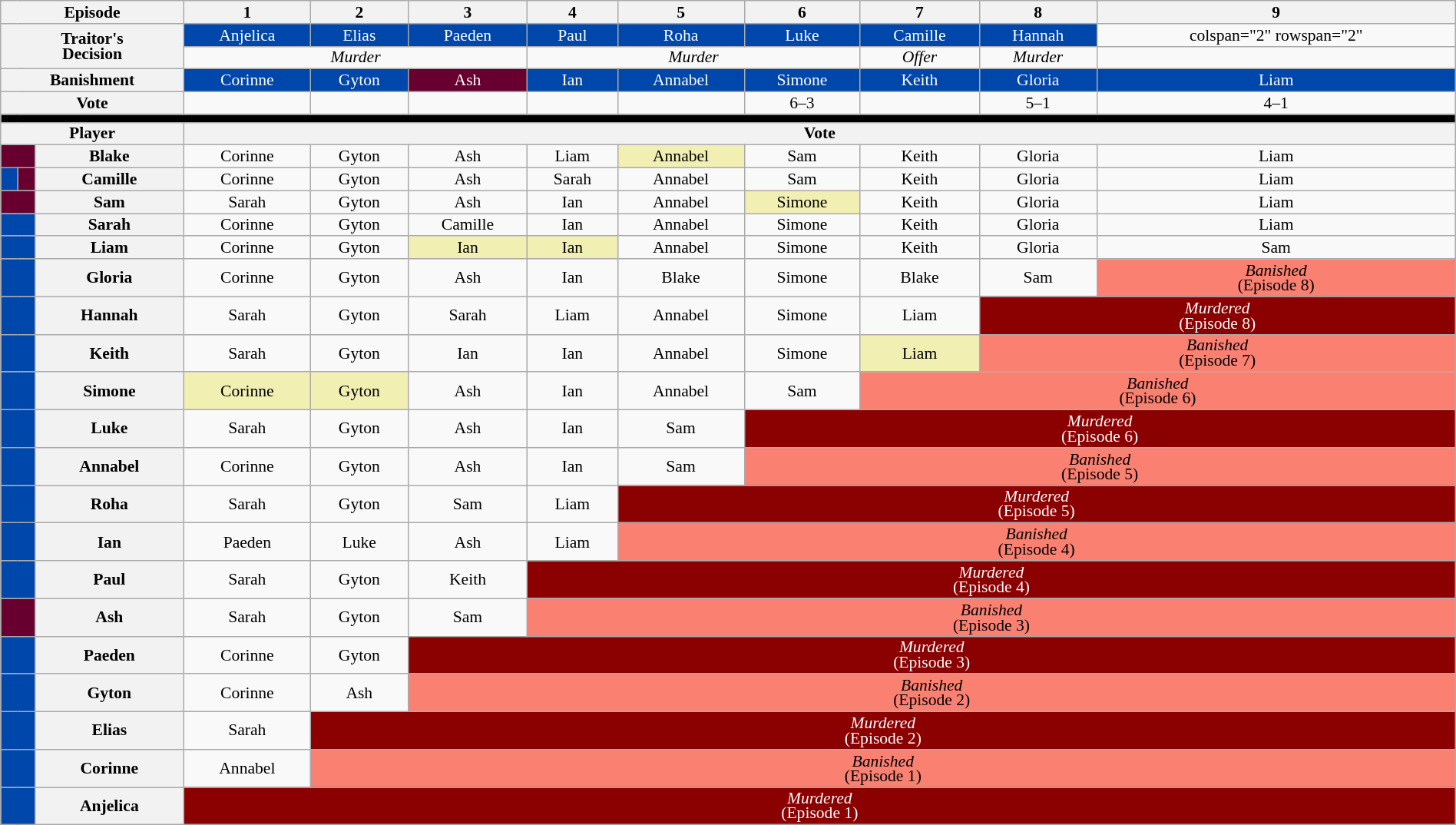<table class="wikitable" style="text-align:center; width:100%; font-size:90%; line-height:13px">
<tr>
<th colspan="3">Episode</th>
<th>1</th>
<th>2</th>
<th>3</th>
<th>4</th>
<th>5</th>
<th>6</th>
<th>7</th>
<th>8</th>
<th colspan="4">9</th>
</tr>
<tr>
<th colspan="3" rowspan="2">Traitor's<br>Decision</th>
<td bgcolor="#0047AB" align="center" span style="color:#FFFFFF;">Anjelica</td>
<td bgcolor="#0047AB" align="center" span style="color:#FFFFFF;">Elias</td>
<td bgcolor="#0047AB" align="center" span style="color:#FFFFFF;">Paeden</td>
<td bgcolor="#0047AB" align="center" span style="color:#FFFFFF;">Paul</td>
<td bgcolor="#0047AB" align="center" span style="color:#FFFFFF;">Roha</td>
<td bgcolor="#0047AB" align="center" span style="color:#FFFFFF;">Luke</td>
<td bgcolor="#0047AB" align="center" span style="color:#FFFFFF;">Camille</td>
<td bgcolor="#0047AB" align="center" span style="color:#FFFFFF;">Hannah</td>
<td>colspan="2" rowspan="2" </td>
</tr>
<tr>
<td colspan="3" align="center"><em>Murder</em></td>
<td colspan="3" align="center"><em>Murder</em></td>
<td align="center"><em>Offer</em></td>
<td align="center"><em>Murder</em></td>
</tr>
<tr>
<th colspan="3">Banishment</th>
<td bgcolor="#0047AB" align="center" span style="color:#FFFFFF;">Corinne</td>
<td bgcolor="#0047AB" align="center" span style="color:#FFFFFF;">Gyton</td>
<td bgcolor="#67002F" align="center" span style="color:#FFFFFF;">Ash</td>
<td bgcolor="#0047AB" align="center" span style="color:#FFFFFF;">Ian</td>
<td bgcolor="#0047AB" align="center" span style="color:#FFFFFF;">Annabel</td>
<td bgcolor="#0047AB" align="center" span style="color:#FFFFFF;">Simone</td>
<td bgcolor="#0047AB" align="center" span style="color:#FFFFFF;">Keith</td>
<td bgcolor="#0047AB" align="center" span style="color:#FFFFFF;">Gloria</td>
<td bgcolor="#0047AB" align="center" span style="color:#FFFFFF;">Liam</td>
</tr>
<tr>
<th colspan="3">Vote</th>
<td align="center"></td>
<td align="center"></td>
<td align="center"></td>
<td align="center"></td>
<td align="center"></td>
<td align="center">6–3</td>
<td align="center"></td>
<td align="center">5–1</td>
<td align="center">4–1</td>
</tr>
<tr>
<td colspan="18" bgcolor="#000000"></td>
</tr>
<tr>
<th colspan=3>Player</th>
<th colspan=12>Vote</th>
</tr>
<tr>
<td colspan="2" bgcolor="#67002F"></td>
<th>Blake</th>
<td align="center">Corinne</td>
<td align="center">Gyton</td>
<td align="center">Ash</td>
<td align="center">Liam</td>
<td bgcolor="F2EFB2" align="center">Annabel</td>
<td align="center">Sam</td>
<td align="center">Keith</td>
<td align="center">Gloria</td>
<td align="center">Liam</td>
</tr>
<tr>
<td bgcolor="#0047AB"></td>
<td colspan="1" bgcolor="#67002F"></td>
<th>Camille</th>
<td align="center">Corinne</td>
<td align="center">Gyton</td>
<td align="center">Ash</td>
<td align="center">Sarah</td>
<td align="center">Annabel</td>
<td align="center">Sam</td>
<td align="center">Keith</td>
<td align="center">Gloria</td>
<td align="center">Liam</td>
</tr>
<tr>
<td colspan="2" bgcolor="#67002F"></td>
<th>Sam</th>
<td align="center">Sarah</td>
<td align="center">Gyton</td>
<td align="center">Ash</td>
<td align="center">Ian</td>
<td align="center">Annabel</td>
<td bgcolor="F2EFB2" align="center">Simone</td>
<td align="center">Keith</td>
<td align="center">Gloria</td>
<td align="center">Liam</td>
</tr>
<tr>
<td colspan="2" bgcolor="#0047AB"></td>
<th>Sarah</th>
<td align="center">Corinne</td>
<td align="center">Gyton</td>
<td align="center">Camille</td>
<td align="center">Ian</td>
<td align="center">Annabel</td>
<td align="center">Simone</td>
<td align="center">Keith</td>
<td align="center">Gloria</td>
<td align="center">Liam</td>
</tr>
<tr>
<td colspan="2" bgcolor="#0047AB"></td>
<th>Liam</th>
<td align="center">Corinne</td>
<td align="center">Gyton</td>
<td bgcolor="F2EFB2" align="center">Ian</td>
<td bgcolor="F2EFB2" align="center">Ian</td>
<td align="center">Annabel</td>
<td align="center">Simone</td>
<td align="center">Keith</td>
<td align="center">Gloria</td>
<td align="center">Sam</td>
</tr>
<tr>
<td colspan="2" bgcolor="#0047AB"></td>
<th>Gloria</th>
<td align="center">Corinne</td>
<td align="center">Gyton</td>
<td align="center">Ash</td>
<td align="center">Ian</td>
<td align="center">Blake</td>
<td align="center">Simone</td>
<td align="center">Blake</td>
<td align="center">Sam</td>
<td colspan="4" align="center" style="background:salmon"><em>Banished</em> <br>(Episode 8)</td>
</tr>
<tr>
<td colspan="2" bgcolor="#0047AB"></td>
<th>Hannah</th>
<td align="center">Sarah</td>
<td align="center">Gyton</td>
<td align="center">Sarah</td>
<td align="center">Liam</td>
<td align="center">Annabel</td>
<td align="center">Simone</td>
<td align="center">Liam</td>
<td colspan="5" align="center" style="background:darkred; color:white;"><em>Murdered</em> <br>(Episode 8)</td>
</tr>
<tr>
<td colspan="2" bgcolor="#0047AB"></td>
<th>Keith</th>
<td align="center">Sarah</td>
<td align="center">Gyton</td>
<td align="center">Ian</td>
<td align="center">Ian</td>
<td align="center">Annabel</td>
<td align="center">Simone</td>
<td bgcolor="F2EFB2" align="center">Liam</td>
<td colspan="5" align="center" style="background:salmon"><em>Banished</em> <br>(Episode 7)</td>
</tr>
<tr>
<td colspan="2" bgcolor="#0047AB"></td>
<th>Simone</th>
<td bgcolor="F2EFB2" align="center">Corinne</td>
<td bgcolor="F2EFB2" align="center">Gyton</td>
<td align="center">Ash</td>
<td align="center">Ian</td>
<td align="center">Annabel</td>
<td align="center">Sam</td>
<td colspan="6" align="center" style="background:salmon"><em>Banished</em> <br>(Episode 6)</td>
</tr>
<tr>
<td colspan="2" bgcolor="#0047AB"></td>
<th>Luke</th>
<td align="center">Sarah</td>
<td align="center">Gyton</td>
<td align="center">Ash</td>
<td align="center">Ian</td>
<td align="center">Sam</td>
<td colspan="7" align="center" style="background:darkred; color:white;"><em>Murdered</em> <br>(Episode 6)</td>
</tr>
<tr>
<td colspan="2" bgcolor="#0047AB"></td>
<th>Annabel</th>
<td align="center">Corinne</td>
<td align="center">Gyton</td>
<td align="center">Ash</td>
<td align="center">Ian</td>
<td align="center">Sam</td>
<td colspan="7" align="center" style="background:salmon"><em>Banished</em> <br>(Episode 5)</td>
</tr>
<tr>
<td colspan="2" bgcolor="#0047AB"></td>
<th>Roha</th>
<td align="center">Sarah</td>
<td align="center">Gyton</td>
<td align="center">Sam</td>
<td align="center">Liam</td>
<td colspan="8" align="center" style="background:darkred; color:white;"><em>Murdered</em> <br>(Episode 5)</td>
</tr>
<tr>
<td colspan="2" bgcolor="#0047AB"></td>
<th>Ian</th>
<td align="center">Paeden</td>
<td align="center">Luke</td>
<td align="center">Ash</td>
<td align="center">Liam</td>
<td colspan="8" align="center" style="background:salmon"><em>Banished</em> <br>(Episode 4)</td>
</tr>
<tr>
<td colspan="2" bgcolor="#0047AB"></td>
<th>Paul</th>
<td align="center">Sarah</td>
<td align="center">Gyton</td>
<td align="center">Keith</td>
<td colspan="9" align="center" style="background:darkred; color:white;"><em>Murdered</em> <br>(Episode 4)</td>
</tr>
<tr>
<td colspan="2" bgcolor="#67002F"></td>
<th>Ash</th>
<td align="center">Sarah</td>
<td align="center">Gyton</td>
<td align="center">Sam</td>
<td colspan="9" align="center" style="background:salmon"><em>Banished</em> <br>(Episode 3)</td>
</tr>
<tr>
<td colspan="2" bgcolor="#0047AB"></td>
<th>Paeden</th>
<td align="center">Corinne</td>
<td align="center">Gyton</td>
<td colspan="10" align="center" style="background:darkred; color:white;"><em>Murdered</em> <br>(Episode 3)</td>
</tr>
<tr>
<td colspan="2" bgcolor="#0047AB"></td>
<th>Gyton</th>
<td align="center">Corinne</td>
<td align="center">Ash</td>
<td colspan="10" align="center" style="background:salmon"><em>Banished</em> <br>(Episode 2)</td>
</tr>
<tr>
<td colspan="2" bgcolor="#0047AB"></td>
<th>Elias</th>
<td align="center">Sarah</td>
<td colspan="11" align="center" style="background:darkred; color:white;"><em>Murdered</em> <br>(Episode 2)</td>
</tr>
<tr>
<td colspan="2" bgcolor="#0047AB"></td>
<th>Corinne</th>
<td align="center">Annabel</td>
<td colspan="11" align="center" style="background:salmon"><em>Banished</em> <br>(Episode 1)</td>
</tr>
<tr>
<td colspan="2" bgcolor="#0047AB"></td>
<th>Anjelica</th>
<td colspan="12" align="center" style="background:darkred; color:white;"><em>Murdered</em> <br>(Episode 1)</td>
</tr>
</table>
